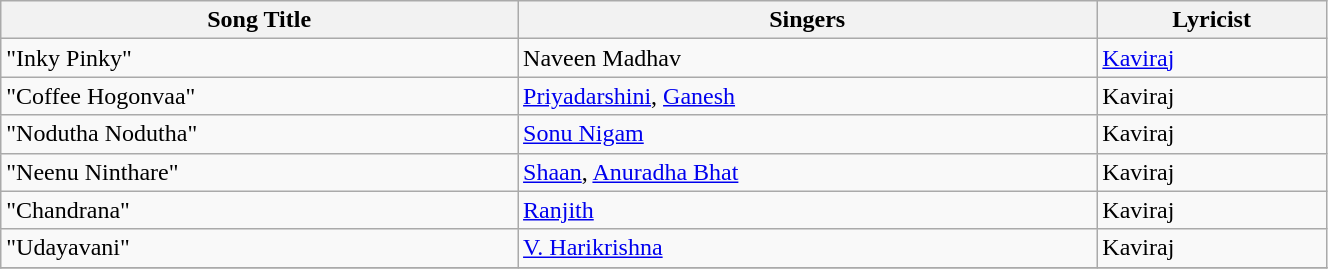<table class="wikitable" width="70%">
<tr>
<th>Song Title</th>
<th>Singers</th>
<th>Lyricist</th>
</tr>
<tr>
<td>"Inky Pinky"</td>
<td>Naveen Madhav</td>
<td><a href='#'>Kaviraj</a></td>
</tr>
<tr>
<td>"Coffee Hogonvaa"</td>
<td><a href='#'>Priyadarshini</a>, <a href='#'>Ganesh</a></td>
<td>Kaviraj</td>
</tr>
<tr>
<td>"Nodutha Nodutha"</td>
<td><a href='#'>Sonu Nigam</a></td>
<td>Kaviraj</td>
</tr>
<tr>
<td>"Neenu Ninthare"</td>
<td><a href='#'>Shaan</a>, <a href='#'>Anuradha Bhat</a></td>
<td>Kaviraj</td>
</tr>
<tr>
<td>"Chandrana"</td>
<td><a href='#'>Ranjith</a></td>
<td>Kaviraj</td>
</tr>
<tr>
<td>"Udayavani"</td>
<td><a href='#'>V. Harikrishna</a></td>
<td>Kaviraj</td>
</tr>
<tr>
</tr>
</table>
